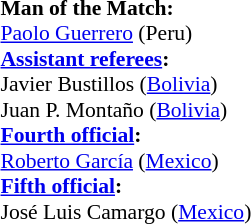<table style="width:50%; font-size:90%;">
<tr>
<td><br><strong>Man of the Match:</strong>
<br><a href='#'>Paolo Guerrero</a> (Peru)<br><strong><a href='#'>Assistant referees</a>:</strong>
<br>Javier Bustillos (<a href='#'>Bolivia</a>)
<br>Juan P. Montaño (<a href='#'>Bolivia</a>)
<br><strong><a href='#'>Fourth official</a>:</strong>
<br><a href='#'>Roberto García</a> (<a href='#'>Mexico</a>)
<br><strong><a href='#'>Fifth official</a>:</strong>
<br>José Luis Camargo (<a href='#'>Mexico</a>)</td>
</tr>
</table>
